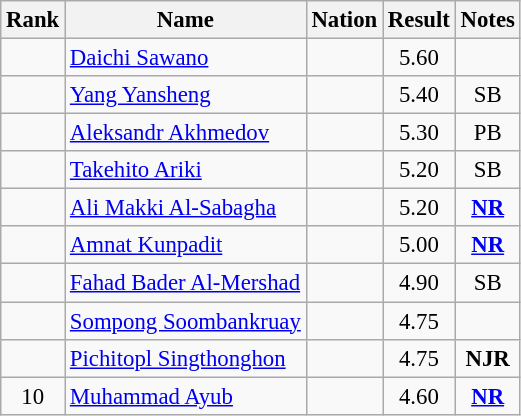<table class="wikitable sortable" style="text-align:center;font-size:95%">
<tr>
<th>Rank</th>
<th>Name</th>
<th>Nation</th>
<th>Result</th>
<th>Notes</th>
</tr>
<tr>
<td></td>
<td align=left><a href='#'>Daichi Sawano</a></td>
<td align=left></td>
<td>5.60</td>
<td></td>
</tr>
<tr>
<td></td>
<td align=left><a href='#'>Yang Yansheng</a></td>
<td align=left></td>
<td>5.40</td>
<td>SB</td>
</tr>
<tr>
<td></td>
<td align=left><a href='#'>Aleksandr Akhmedov</a></td>
<td align=left></td>
<td>5.30</td>
<td>PB</td>
</tr>
<tr>
<td></td>
<td align=left><a href='#'>Takehito Ariki</a></td>
<td align=left></td>
<td>5.20</td>
<td>SB</td>
</tr>
<tr>
<td></td>
<td align=left><a href='#'>Ali Makki Al-Sabagha</a></td>
<td align=left></td>
<td>5.20</td>
<td><strong><a href='#'>NR</a></strong></td>
</tr>
<tr>
<td></td>
<td align=left><a href='#'>Amnat Kunpadit</a></td>
<td align=left></td>
<td>5.00</td>
<td><strong><a href='#'>NR</a></strong></td>
</tr>
<tr>
<td></td>
<td align=left><a href='#'>Fahad Bader Al-Mershad</a></td>
<td align=left></td>
<td>4.90</td>
<td>SB</td>
</tr>
<tr>
<td></td>
<td align=left><a href='#'>Sompong Soombankruay</a></td>
<td align=left></td>
<td>4.75</td>
<td></td>
</tr>
<tr>
<td></td>
<td align=left><a href='#'>Pichitopl Singthonghon</a></td>
<td align=left></td>
<td>4.75</td>
<td><strong>NJR</strong></td>
</tr>
<tr>
<td>10</td>
<td align=left><a href='#'>Muhammad Ayub</a></td>
<td align=left></td>
<td>4.60</td>
<td><strong><a href='#'>NR</a></strong></td>
</tr>
</table>
